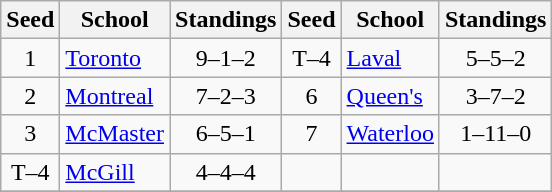<table class="wikitable">
<tr>
<th>Seed</th>
<th width:120px">School</th>
<th>Standings</th>
<th>Seed</th>
<th width:120px">School</th>
<th>Standings</th>
</tr>
<tr>
<td align=center>1</td>
<td><a href='#'>Toronto</a></td>
<td align=center>9–1–2</td>
<td align=center>T–4</td>
<td><a href='#'>Laval</a></td>
<td align=center>5–5–2</td>
</tr>
<tr>
<td align=center>2</td>
<td><a href='#'>Montreal</a></td>
<td align=center>7–2–3</td>
<td align=center>6</td>
<td><a href='#'>Queen's</a></td>
<td align=center>3–7–2</td>
</tr>
<tr>
<td align=center>3</td>
<td><a href='#'>McMaster</a></td>
<td align=center>6–5–1</td>
<td align=center>7</td>
<td><a href='#'>Waterloo</a></td>
<td align=center>1–11–0</td>
</tr>
<tr>
<td align=center>T–4</td>
<td><a href='#'>McGill</a></td>
<td align=center>4–4–4</td>
<td></td>
<td></td>
<td></td>
</tr>
<tr>
</tr>
</table>
